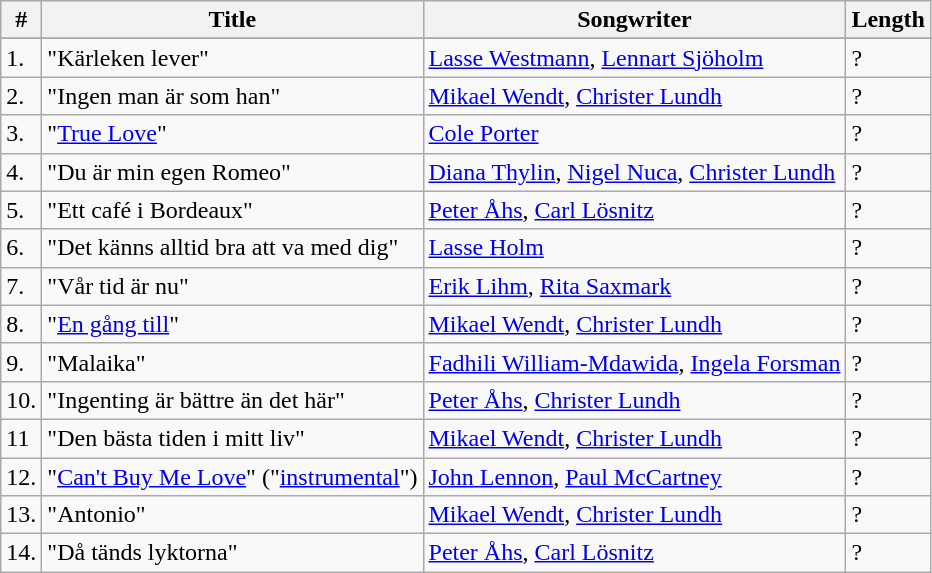<table class="wikitable">
<tr>
<th>#</th>
<th>Title</th>
<th>Songwriter</th>
<th>Length</th>
</tr>
<tr bgcolor="#ebf5ff">
</tr>
<tr>
<td>1.</td>
<td>"Kärleken lever"</td>
<td><a href='#'>Lasse Westmann</a>, <a href='#'>Lennart Sjöholm</a></td>
<td>?</td>
</tr>
<tr>
<td>2.</td>
<td>"Ingen man är som han"</td>
<td><a href='#'>Mikael Wendt</a>, <a href='#'>Christer Lundh</a></td>
<td>?</td>
</tr>
<tr>
<td>3.</td>
<td>"<a href='#'>True Love</a>"</td>
<td><a href='#'>Cole Porter</a></td>
<td>?</td>
</tr>
<tr>
<td>4.</td>
<td>"Du är min egen Romeo"</td>
<td><a href='#'>Diana Thylin</a>, <a href='#'>Nigel Nuca</a>, <a href='#'>Christer Lundh</a></td>
<td>?</td>
</tr>
<tr>
<td>5.</td>
<td>"Ett café i Bordeaux"</td>
<td><a href='#'>Peter Åhs</a>, <a href='#'>Carl Lösnitz</a></td>
<td>?</td>
</tr>
<tr>
<td>6.</td>
<td>"Det känns alltid bra att va med dig"</td>
<td><a href='#'>Lasse Holm</a></td>
<td>?</td>
</tr>
<tr>
<td>7.</td>
<td>"Vår tid är nu"</td>
<td><a href='#'>Erik Lihm</a>, <a href='#'>Rita Saxmark</a></td>
<td>?</td>
</tr>
<tr>
<td>8.</td>
<td>"<a href='#'>En gång till</a>"</td>
<td><a href='#'>Mikael Wendt</a>, <a href='#'>Christer Lundh</a></td>
<td>?</td>
</tr>
<tr>
<td>9.</td>
<td>"Malaika"</td>
<td><a href='#'>Fadhili William-Mdawida</a>, <a href='#'>Ingela Forsman</a></td>
<td>?</td>
</tr>
<tr>
<td>10.</td>
<td>"Ingenting är bättre än det här"</td>
<td><a href='#'>Peter Åhs</a>, <a href='#'>Christer Lundh</a></td>
<td>?</td>
</tr>
<tr>
<td>11</td>
<td>"Den bästa tiden i mitt liv"</td>
<td><a href='#'>Mikael Wendt</a>, <a href='#'>Christer Lundh</a></td>
<td>?</td>
</tr>
<tr>
<td>12.</td>
<td>"<a href='#'>Can't Buy Me Love</a>" ("<a href='#'>instrumental</a>")</td>
<td><a href='#'>John Lennon</a>, <a href='#'>Paul McCartney</a></td>
<td>?</td>
</tr>
<tr>
<td>13.</td>
<td>"Antonio"</td>
<td><a href='#'>Mikael Wendt</a>, <a href='#'>Christer Lundh</a></td>
<td>?</td>
</tr>
<tr>
<td>14.</td>
<td>"Då tänds lyktorna"</td>
<td><a href='#'>Peter Åhs</a>, <a href='#'>Carl Lösnitz</a></td>
<td>?</td>
</tr>
</table>
